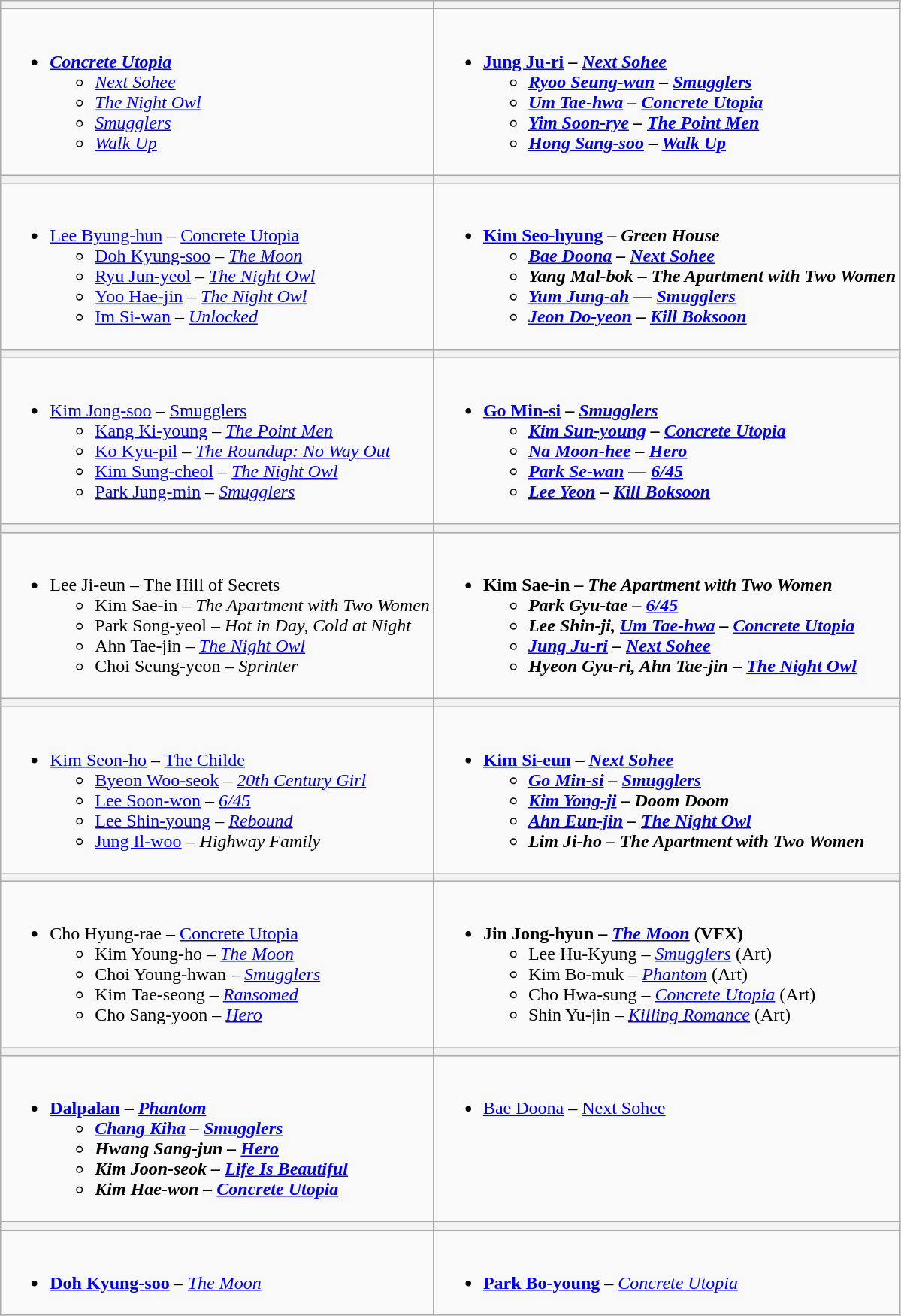<table class="wikitable">
<tr>
<th></th>
<th></th>
</tr>
<tr>
<td valign="top"><br><ul><li><strong><em><a href='#'>Concrete Utopia</a></em></strong><ul><li><em><a href='#'>Next Sohee</a></em></li><li><em><a href='#'>The Night Owl</a></em></li><li><em><a href='#'>Smugglers</a></em></li><li><em><a href='#'>Walk Up</a></em></li></ul></li></ul></td>
<td valign="top"><br><ul><li><strong><a href='#'>Jung Ju-ri</a> – <em><a href='#'>Next Sohee</a><strong><em><ul><li><a href='#'>Ryoo Seung-wan</a> – </em><a href='#'>Smugglers</a><em></li><li><a href='#'>Um Tae-hwa</a> – </em><a href='#'>Concrete Utopia</a><em></li><li><a href='#'>Yim Soon-rye</a> – </em><a href='#'>The Point Men</a><em></li><li><a href='#'>Hong Sang-soo</a> – </em><a href='#'>Walk Up</a><em></li></ul></li></ul></td>
</tr>
<tr>
<th></th>
<th></th>
</tr>
<tr>
<td valign="top"><br><ul><li></strong><a href='#'>Lee Byung-hun</a> – </em><a href='#'>Concrete Utopia</a></em></strong><ul><li><a href='#'>Doh Kyung-soo</a> – <em><a href='#'>The Moon</a></em></li><li><a href='#'>Ryu Jun-yeol</a> – <em><a href='#'>The Night Owl</a></em></li><li><a href='#'>Yoo Hae-jin</a> – <em><a href='#'>The Night Owl</a></em></li><li><a href='#'>Im Si-wan</a> – <em><a href='#'>Unlocked</a></em></li></ul></li></ul></td>
<td valign="top"><br><ul><li><strong><a href='#'>Kim Seo-hyung</a> – <em>Green House<strong><em><ul><li><a href='#'>Bae Doona</a> – </em><a href='#'>Next Sohee</a><em></li><li>Yang Mal-bok – </em>The Apartment with Two Women<em></li><li><a href='#'>Yum Jung-ah</a> — </em><a href='#'>Smugglers</a><em></li><li><a href='#'>Jeon Do-yeon</a> – </em><a href='#'>Kill Boksoon</a><em></li></ul></li></ul></td>
</tr>
<tr>
<th></th>
<th></th>
</tr>
<tr>
<td valign="top"><br><ul><li></strong><a href='#'>Kim Jong-soo</a> – </em><a href='#'>Smugglers</a></em></strong><ul><li><a href='#'>Kang Ki-young</a> – <em><a href='#'>The Point Men</a></em></li><li><a href='#'>Ko Kyu-pil</a> – <em><a href='#'>The Roundup: No Way Out</a></em></li><li><a href='#'>Kim Sung-cheol</a> –  <em><a href='#'>The Night Owl</a></em></li><li><a href='#'>Park Jung-min</a> – <em><a href='#'>Smugglers</a></em></li></ul></li></ul></td>
<td valign="top"><br><ul><li><strong><a href='#'>Go Min-si</a> – <em><a href='#'>Smugglers</a><strong><em><ul><li><a href='#'>Kim Sun-young</a> – </em><a href='#'>Concrete Utopia</a><em></li><li><a href='#'>Na Moon-hee</a> – </em><a href='#'>Hero</a><em></li><li><a href='#'>Park Se-wan</a> — </em><a href='#'>6/45</a><em></li><li><a href='#'>Lee Yeon</a> – </em><a href='#'>Kill Boksoon</a><em></li></ul></li></ul></td>
</tr>
<tr>
<th></th>
<th></th>
</tr>
<tr>
<td valign="top"><br><ul><li></strong>Lee Ji-eun – </em>The Hill of Secrets</em></strong><ul><li>Kim Sae-in – <em>The Apartment with Two Women</em></li><li>Park Song-yeol – <em>Hot in Day, Cold at Night</em></li><li>Ahn Tae-jin – <em><a href='#'>The Night Owl</a></em></li><li>Choi Seung-yeon – <em>Sprinter</em></li></ul></li></ul></td>
<td valign="top"><br><ul><li><strong>Kim Sae-in – <em>The Apartment with Two Women<strong><em><ul><li>Park Gyu-tae – </em><a href='#'>6/45</a><em></li><li>Lee Shin-ji, <a href='#'>Um Tae-hwa</a> – </em><a href='#'>Concrete Utopia</a><em></li><li><a href='#'>Jung Ju-ri</a> – </em><a href='#'>Next Sohee</a><em></li><li>Hyeon Gyu-ri, Ahn Tae-jin – </em><a href='#'>The Night Owl</a><em></li></ul></li></ul></td>
</tr>
<tr>
<th></th>
<th></th>
</tr>
<tr>
<td valign="top"><br><ul><li></strong><a href='#'>Kim Seon-ho</a> – </em><a href='#'>The Childe</a></em></strong><ul><li><a href='#'>Byeon Woo-seok</a> – <em><a href='#'>20th Century Girl</a></em></li><li><a href='#'>Lee Soon-won</a> – <em><a href='#'>6/45</a></em></li><li><a href='#'>Lee Shin-young</a> – <em><a href='#'>Rebound</a></em></li><li><a href='#'>Jung Il-woo</a> – <em>Highway Family</em></li></ul></li></ul></td>
<td valign="top"><br><ul><li><strong><a href='#'>Kim Si-eun</a> – <em><a href='#'>Next Sohee</a><strong><em><ul><li><a href='#'>Go Min-si</a> – </em><a href='#'>Smugglers</a><em></li><li><a href='#'>Kim Yong-ji</a> – </em>Doom Doom<em></li><li><a href='#'>Ahn Eun-jin</a> – </em><a href='#'>The Night Owl</a><em></li><li>Lim Ji-ho – </em>The Apartment with Two Women<em></li></ul></li></ul></td>
</tr>
<tr>
<th></th>
<th></th>
</tr>
<tr>
<td valign="top"><br><ul><li></strong>Cho Hyung-rae – </em><a href='#'>Concrete Utopia</a></em></strong><ul><li>Kim Young-ho – <em><a href='#'>The Moon</a></em></li><li>Choi Young-hwan – <em><a href='#'>Smugglers</a></em></li><li>Kim Tae-seong – <em><a href='#'>Ransomed</a></em></li><li>Cho Sang-yoon – <em><a href='#'>Hero</a></em></li></ul></li></ul></td>
<td valign="top"><br><ul><li><strong>Jin Jong-hyun – <em><a href='#'>The Moon</a></em> (VFX)</strong><ul><li>Lee Hu-Kyung – <em><a href='#'>Smugglers</a></em> (Art)</li><li>Kim Bo-muk – <em><a href='#'>Phantom</a></em> (Art)</li><li>Cho Hwa-sung – <em><a href='#'>Concrete Utopia</a></em> (Art)</li><li>Shin Yu-jin – <em><a href='#'>Killing Romance</a></em> (Art)</li></ul></li></ul></td>
</tr>
<tr>
<th></th>
<th></th>
</tr>
<tr>
<td valign="top"><br><ul><li><strong><a href='#'>Dalpalan</a> – <em><a href='#'>Phantom</a><strong><em><ul><li><a href='#'>Chang Kiha</a> – </em><a href='#'>Smugglers</a><em></li><li>Hwang Sang-jun –  </em><a href='#'>Hero</a><em></li><li>Kim Joon-seok – </em><a href='#'>Life Is Beautiful</a><em></li><li>Kim Hae-won – </em><a href='#'>Concrete Utopia</a><em></li></ul></li></ul></td>
<td valign="top"><br><ul><li></strong><a href='#'>Bae Doona</a> – </em><a href='#'>Next Sohee</a></em></strong></li></ul></td>
</tr>
<tr>
<th></th>
<th></th>
</tr>
<tr>
<td valign="top"><br><ul><li><strong><a href='#'>Doh Kyung-soo</a></strong> – <em><a href='#'>The Moon</a></em></li></ul></td>
<td valign="top"><br><ul><li><strong><a href='#'>Park Bo-young</a></strong> – <em><a href='#'>Concrete Utopia</a></em></li></ul></td>
</tr>
</table>
